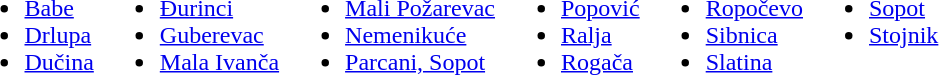<table>
<tr valign=top>
<td><br><ul><li><a href='#'>Babe</a></li><li><a href='#'>Drlupa</a></li><li><a href='#'>Dučina</a></li></ul></td>
<td><br><ul><li><a href='#'>Đurinci</a></li><li><a href='#'>Guberevac</a></li><li><a href='#'>Mala Ivanča</a></li></ul></td>
<td><br><ul><li><a href='#'>Mali Požarevac</a></li><li><a href='#'>Nemenikuće</a></li><li><a href='#'>Parcani, Sopot</a></li></ul></td>
<td><br><ul><li><a href='#'>Popović</a></li><li><a href='#'>Ralja</a></li><li><a href='#'>Rogača</a></li></ul></td>
<td><br><ul><li><a href='#'>Ropočevo</a></li><li><a href='#'>Sibnica</a></li><li><a href='#'>Slatina</a></li></ul></td>
<td><br><ul><li><a href='#'>Sopot</a></li><li><a href='#'>Stojnik</a></li></ul></td>
</tr>
</table>
